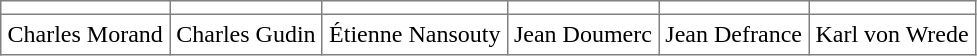<table cellpadding=4 cellspacing=2 border=1 style="border-collapse:collapse;" class=>
<tr>
<td></td>
<td></td>
<td></td>
<td></td>
<td></td>
<td></td>
</tr>
<tr>
<td>Charles Morand</td>
<td>Charles Gudin</td>
<td>Étienne Nansouty</td>
<td>Jean Doumerc</td>
<td>Jean Defrance</td>
<td>Karl von Wrede</td>
</tr>
</table>
